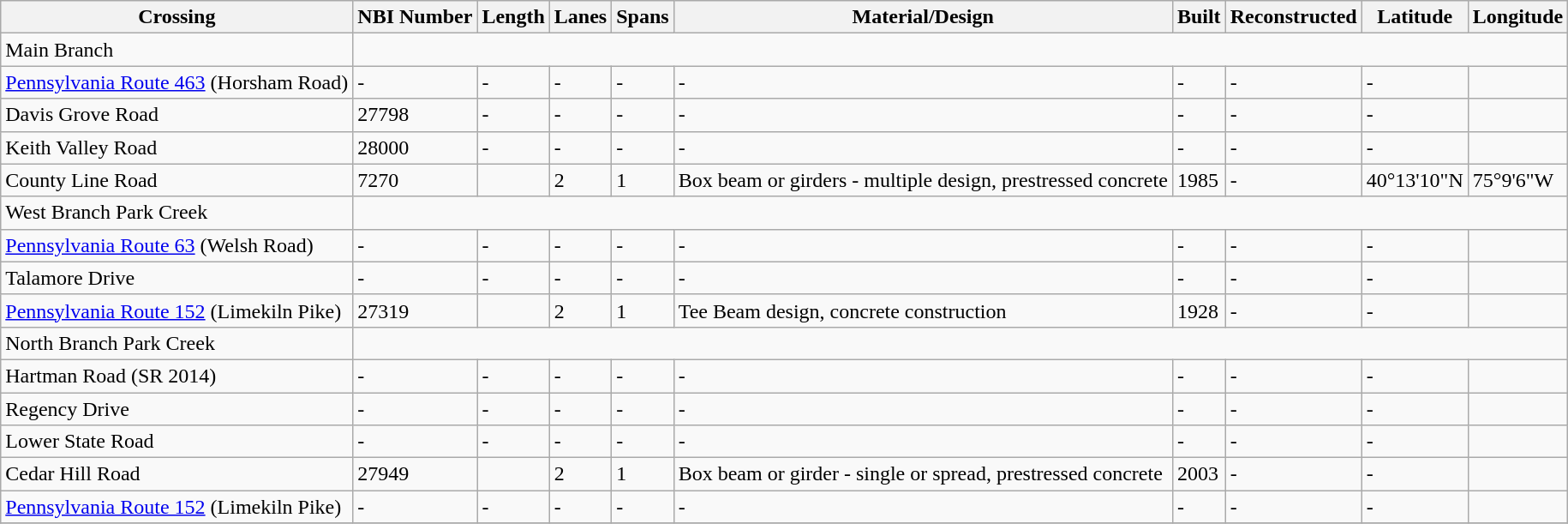<table class="wikitable">
<tr>
<th>Crossing</th>
<th>NBI Number</th>
<th>Length</th>
<th>Lanes</th>
<th>Spans</th>
<th>Material/Design</th>
<th>Built</th>
<th>Reconstructed</th>
<th>Latitude</th>
<th>Longitude</th>
</tr>
<tr>
<td>Main Branch</td>
</tr>
<tr>
<td><a href='#'>Pennsylvania Route 463</a> (Horsham Road)</td>
<td>-</td>
<td>-</td>
<td>-</td>
<td>-</td>
<td>-</td>
<td>-</td>
<td>-</td>
<td>-</td>
<td></td>
</tr>
<tr>
<td>Davis Grove Road</td>
<td>27798</td>
<td>-</td>
<td>-</td>
<td>-</td>
<td>-</td>
<td>-</td>
<td>-</td>
<td>-</td>
<td></td>
</tr>
<tr>
<td>Keith Valley Road</td>
<td>28000</td>
<td>-</td>
<td>-</td>
<td>-</td>
<td>-</td>
<td>-</td>
<td>-</td>
<td>-</td>
<td></td>
</tr>
<tr>
<td>County Line Road</td>
<td>7270</td>
<td></td>
<td>2</td>
<td>1</td>
<td>Box beam or girders - multiple design, prestressed concrete</td>
<td>1985</td>
<td>-</td>
<td>40°13'10"N</td>
<td>75°9'6"W</td>
</tr>
<tr>
<td>West Branch Park Creek</td>
</tr>
<tr>
<td><a href='#'>Pennsylvania Route 63</a> (Welsh Road)</td>
<td>-</td>
<td>-</td>
<td>-</td>
<td>-</td>
<td>-</td>
<td>-</td>
<td>-</td>
<td>-</td>
<td></td>
</tr>
<tr>
<td>Talamore Drive</td>
<td>-</td>
<td>-</td>
<td>-</td>
<td>-</td>
<td>-</td>
<td>-</td>
<td>-</td>
<td>-</td>
<td></td>
</tr>
<tr>
<td><a href='#'>Pennsylvania Route 152</a> (Limekiln Pike)</td>
<td>27319</td>
<td></td>
<td>2</td>
<td>1</td>
<td>Tee Beam design, concrete construction</td>
<td>1928</td>
<td>-</td>
<td>-</td>
<td></td>
</tr>
<tr>
<td>North Branch Park Creek</td>
</tr>
<tr>
<td>Hartman Road (SR 2014)</td>
<td>-</td>
<td>-</td>
<td>-</td>
<td>-</td>
<td>-</td>
<td>-</td>
<td>-</td>
<td>-</td>
<td></td>
</tr>
<tr>
<td>Regency Drive</td>
<td>-</td>
<td>-</td>
<td>-</td>
<td>-</td>
<td>-</td>
<td>-</td>
<td>-</td>
<td>-</td>
<td></td>
</tr>
<tr>
<td>Lower State Road</td>
<td>-</td>
<td>-</td>
<td>-</td>
<td>-</td>
<td>-</td>
<td>-</td>
<td>-</td>
<td>-</td>
<td></td>
</tr>
<tr>
<td>Cedar Hill Road</td>
<td>27949</td>
<td></td>
<td>2</td>
<td>1</td>
<td>Box beam or girder - single or spread, prestressed concrete</td>
<td>2003</td>
<td>-</td>
<td>-</td>
<td></td>
</tr>
<tr>
<td><a href='#'>Pennsylvania Route 152</a> (Limekiln Pike)</td>
<td>-</td>
<td>-</td>
<td>-</td>
<td>-</td>
<td>-</td>
<td>-</td>
<td>-</td>
<td>-</td>
<td></td>
</tr>
<tr>
</tr>
</table>
